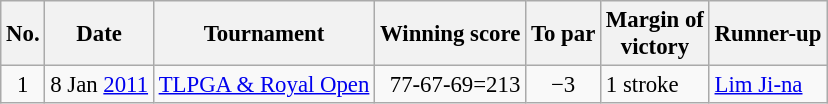<table class="wikitable" style="font-size:95%;">
<tr>
<th>No.</th>
<th>Date</th>
<th>Tournament</th>
<th>Winning score</th>
<th>To par</th>
<th>Margin of<br>victory</th>
<th>Runner-up</th>
</tr>
<tr>
<td align=center>1</td>
<td align=right>8 Jan <a href='#'>2011</a></td>
<td><a href='#'>TLPGA & Royal Open</a></td>
<td align=right>77-67-69=213</td>
<td align=center>−3</td>
<td>1 stroke</td>
<td> <a href='#'>Lim Ji-na</a></td>
</tr>
</table>
